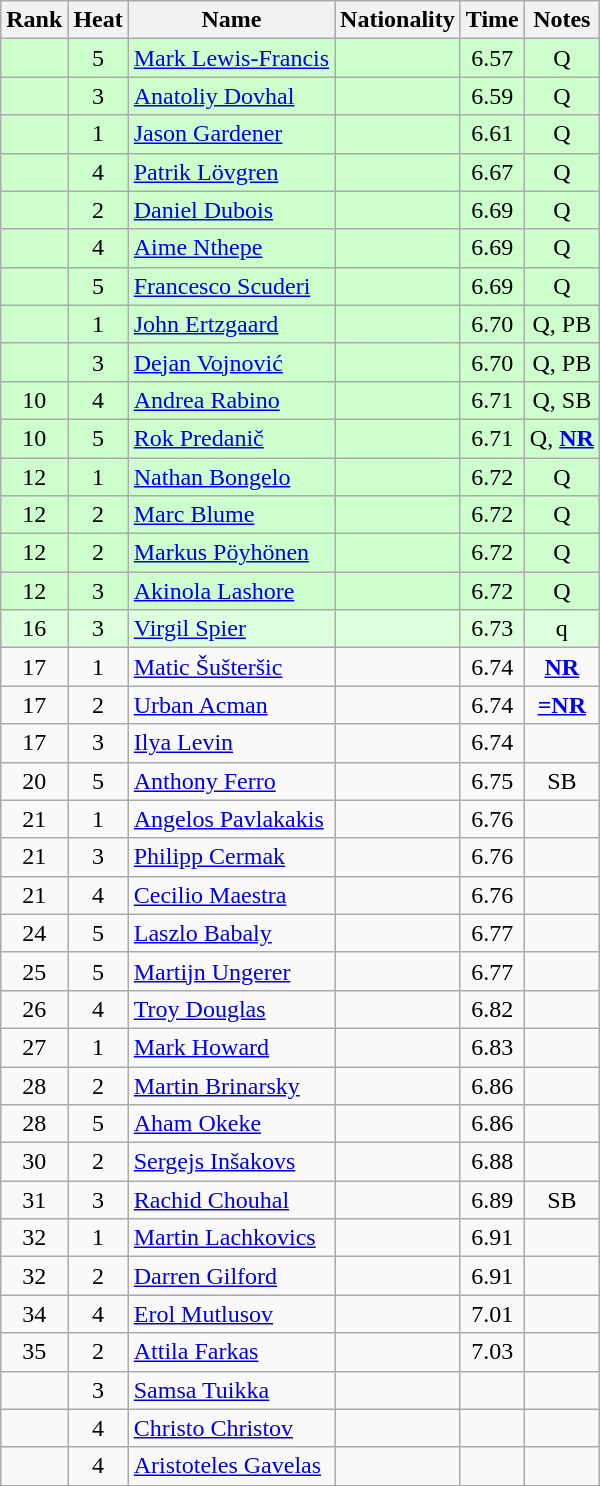<table class="wikitable sortable" style="text-align:center">
<tr>
<th>Rank</th>
<th>Heat</th>
<th>Name</th>
<th>Nationality</th>
<th>Time</th>
<th>Notes</th>
</tr>
<tr bgcolor=ccffcc>
<td></td>
<td>5</td>
<td align="left"><a href='#'>Mark Lewis-Francis</a></td>
<td align=left></td>
<td>6.57</td>
<td>Q</td>
</tr>
<tr bgcolor=ccffcc>
<td></td>
<td>3</td>
<td align="left"><a href='#'>Anatoliy Dovhal</a></td>
<td align=left></td>
<td>6.59</td>
<td>Q</td>
</tr>
<tr bgcolor=ccffcc>
<td></td>
<td>1</td>
<td align="left"><a href='#'>Jason Gardener</a></td>
<td align=left></td>
<td>6.61</td>
<td>Q</td>
</tr>
<tr bgcolor=ccffcc>
<td></td>
<td>4</td>
<td align="left"><a href='#'>Patrik Lövgren</a></td>
<td align=left></td>
<td>6.67</td>
<td>Q</td>
</tr>
<tr bgcolor=ccffcc>
<td></td>
<td>2</td>
<td align="left"><a href='#'>Daniel Dubois</a></td>
<td align=left></td>
<td>6.69</td>
<td>Q</td>
</tr>
<tr bgcolor=ccffcc>
<td></td>
<td>4</td>
<td align="left"><a href='#'>Aime Nthepe</a></td>
<td align=left></td>
<td>6.69</td>
<td>Q</td>
</tr>
<tr bgcolor=ccffcc>
<td></td>
<td>5</td>
<td align="left"><a href='#'>Francesco Scuderi</a></td>
<td align=left></td>
<td>6.69</td>
<td>Q</td>
</tr>
<tr bgcolor=ccffcc>
<td></td>
<td>1</td>
<td align="left"><a href='#'>John Ertzgaard</a></td>
<td align=left></td>
<td>6.70</td>
<td>Q, PB</td>
</tr>
<tr bgcolor=ccffcc>
<td></td>
<td>3</td>
<td align="left"><a href='#'>Dejan Vojnović</a></td>
<td align=left></td>
<td>6.70</td>
<td>Q, PB</td>
</tr>
<tr bgcolor=ccffcc>
<td>10</td>
<td>4</td>
<td align="left"><a href='#'>Andrea Rabino</a></td>
<td align=left></td>
<td>6.71</td>
<td>Q, SB</td>
</tr>
<tr bgcolor=ccffcc>
<td>10</td>
<td>5</td>
<td align="left"><a href='#'>Rok Predanič</a></td>
<td align=left></td>
<td>6.71</td>
<td>Q, <strong><a href='#'>NR</a></strong></td>
</tr>
<tr bgcolor=ccffcc>
<td>12</td>
<td>1</td>
<td align="left"><a href='#'>Nathan Bongelo</a></td>
<td align=left></td>
<td>6.72</td>
<td>Q</td>
</tr>
<tr bgcolor=ccffcc>
<td>12</td>
<td>2</td>
<td align="left"><a href='#'>Marc Blume</a></td>
<td align=left></td>
<td>6.72</td>
<td>Q</td>
</tr>
<tr bgcolor=ccffcc>
<td>12</td>
<td>2</td>
<td align="left"><a href='#'>Markus Pöyhönen</a></td>
<td align=left></td>
<td>6.72</td>
<td>Q</td>
</tr>
<tr bgcolor=ccffcc>
<td>12</td>
<td>3</td>
<td align="left"><a href='#'>Akinola Lashore</a></td>
<td align=left></td>
<td>6.72</td>
<td>Q</td>
</tr>
<tr bgcolor=ddffdd>
<td>16</td>
<td>3</td>
<td align="left"><a href='#'>Virgil Spier</a></td>
<td align=left></td>
<td>6.73</td>
<td>q</td>
</tr>
<tr>
<td>17</td>
<td>1</td>
<td align="left"><a href='#'>Matic Šušteršic</a></td>
<td align=left></td>
<td>6.74</td>
<td><strong><a href='#'>NR</a></strong></td>
</tr>
<tr>
<td>17</td>
<td>2</td>
<td align="left"><a href='#'>Urban Acman</a></td>
<td align=left></td>
<td>6.74</td>
<td><strong><a href='#'>=NR</a></strong></td>
</tr>
<tr>
<td>17</td>
<td>3</td>
<td align="left"><a href='#'>Ilya Levin</a></td>
<td align=left></td>
<td>6.74</td>
<td></td>
</tr>
<tr>
<td>20</td>
<td>5</td>
<td align="left"><a href='#'>Anthony Ferro</a></td>
<td align=left></td>
<td>6.75</td>
<td>SB</td>
</tr>
<tr>
<td>21</td>
<td>1</td>
<td align="left"><a href='#'>Angelos Pavlakakis</a></td>
<td align=left></td>
<td>6.76</td>
<td></td>
</tr>
<tr>
<td>21</td>
<td>3</td>
<td align="left"><a href='#'>Philipp Cermak</a></td>
<td align=left></td>
<td>6.76</td>
<td></td>
</tr>
<tr>
<td>21</td>
<td>4</td>
<td align="left"><a href='#'>Cecilio Maestra</a></td>
<td align=left></td>
<td>6.76</td>
<td></td>
</tr>
<tr>
<td>24</td>
<td>5</td>
<td align="left"><a href='#'>Laszlo Babaly</a></td>
<td align=left></td>
<td>6.77</td>
<td></td>
</tr>
<tr>
<td>25</td>
<td>5</td>
<td align="left"><a href='#'>Martijn Ungerer</a></td>
<td align=left></td>
<td>6.77</td>
<td></td>
</tr>
<tr>
<td>26</td>
<td>4</td>
<td align="left"><a href='#'>Troy Douglas</a></td>
<td align=left></td>
<td>6.82</td>
<td></td>
</tr>
<tr>
<td>27</td>
<td>1</td>
<td align="left"><a href='#'>Mark Howard</a></td>
<td align=left></td>
<td>6.83</td>
<td></td>
</tr>
<tr>
<td>28</td>
<td>2</td>
<td align="left"><a href='#'>Martin Brinarsky</a></td>
<td align=left></td>
<td>6.86</td>
<td></td>
</tr>
<tr>
<td>28</td>
<td>5</td>
<td align="left"><a href='#'>Aham Okeke</a></td>
<td align=left></td>
<td>6.86</td>
<td></td>
</tr>
<tr>
<td>30</td>
<td>2</td>
<td align="left"><a href='#'>Sergejs Inšakovs</a></td>
<td align=left></td>
<td>6.88</td>
<td></td>
</tr>
<tr>
<td>31</td>
<td>3</td>
<td align="left"><a href='#'>Rachid Chouhal</a></td>
<td align=left></td>
<td>6.89</td>
<td>SB</td>
</tr>
<tr>
<td>32</td>
<td>1</td>
<td align="left"><a href='#'>Martin Lachkovics</a></td>
<td align=left></td>
<td>6.91</td>
<td></td>
</tr>
<tr>
<td>32</td>
<td>2</td>
<td align="left"><a href='#'>Darren Gilford</a></td>
<td align=left></td>
<td>6.91</td>
<td></td>
</tr>
<tr>
<td>34</td>
<td>4</td>
<td align="left"><a href='#'>Erol Mutlusov</a></td>
<td align=left></td>
<td>7.01</td>
<td></td>
</tr>
<tr>
<td>35</td>
<td>2</td>
<td align="left"><a href='#'>Attila Farkas</a></td>
<td align=left></td>
<td>7.03</td>
<td></td>
</tr>
<tr>
<td></td>
<td>3</td>
<td align="left"><a href='#'>Samsa Tuikka</a></td>
<td align=left></td>
<td></td>
<td></td>
</tr>
<tr>
<td></td>
<td>4</td>
<td align="left"><a href='#'>Christo Christov</a></td>
<td align=left></td>
<td></td>
<td></td>
</tr>
<tr>
<td></td>
<td>4</td>
<td align="left"><a href='#'>Aristoteles Gavelas</a></td>
<td align=left></td>
<td></td>
<td></td>
</tr>
</table>
